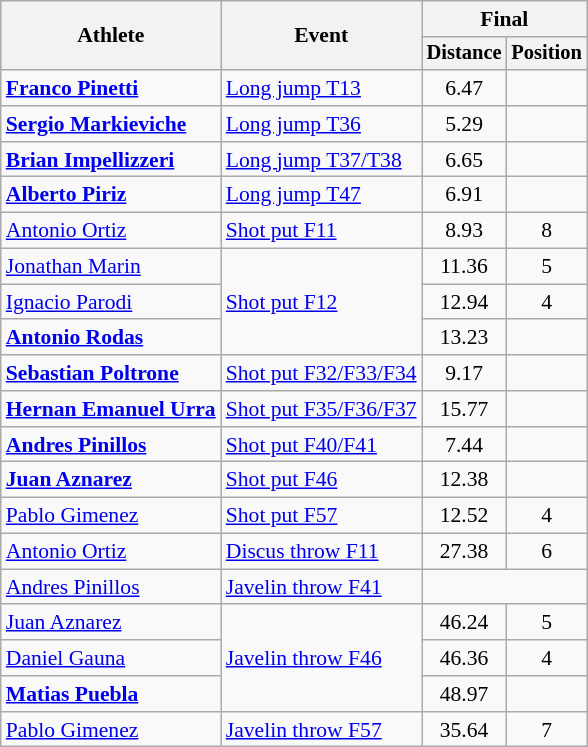<table class=wikitable style="font-size:90%">
<tr>
<th rowspan="2">Athlete</th>
<th rowspan="2">Event</th>
<th colspan="2">Final</th>
</tr>
<tr style="font-size:95%">
<th>Distance</th>
<th>Position</th>
</tr>
<tr align=center>
<td align=left><strong><a href='#'>Franco Pinetti</a></strong></td>
<td align=left><a href='#'>Long jump T13</a></td>
<td>6.47</td>
<td></td>
</tr>
<tr align=center>
<td align=left><strong><a href='#'>Sergio Markieviche</a></strong></td>
<td align=left><a href='#'>Long jump T36</a></td>
<td>5.29</td>
<td></td>
</tr>
<tr align=center>
<td align=left><strong><a href='#'>Brian Impellizzeri</a></strong></td>
<td align=left><a href='#'>Long jump T37/T38</a></td>
<td>6.65</td>
<td></td>
</tr>
<tr align=center>
<td align=left><strong><a href='#'>Alberto Piriz</a></strong></td>
<td align=left><a href='#'>Long jump T47</a></td>
<td>6.91</td>
<td></td>
</tr>
<tr align=center>
<td align=left><a href='#'>Antonio Ortiz</a></td>
<td align=left><a href='#'>Shot put F11</a></td>
<td>8.93</td>
<td>8</td>
</tr>
<tr align=center>
<td align=left><a href='#'>Jonathan Marin</a></td>
<td align=left rowspan=3><a href='#'>Shot put F12</a></td>
<td>11.36</td>
<td>5</td>
</tr>
<tr align=center>
<td align=left><a href='#'>Ignacio Parodi</a></td>
<td>12.94</td>
<td>4</td>
</tr>
<tr align=center>
<td align=left><strong><a href='#'>Antonio Rodas</a></strong></td>
<td>13.23</td>
<td></td>
</tr>
<tr align=center>
<td align=left><strong><a href='#'>Sebastian Poltrone</a></strong></td>
<td align=left><a href='#'>Shot put F32/F33/F34</a></td>
<td>9.17</td>
<td></td>
</tr>
<tr align=center>
<td align=left><strong><a href='#'>Hernan Emanuel Urra</a></strong></td>
<td align=left><a href='#'>Shot put F35/F36/F37</a></td>
<td>15.77</td>
<td></td>
</tr>
<tr align=center>
<td align=left><strong><a href='#'>Andres Pinillos</a></strong></td>
<td align=left><a href='#'>Shot put F40/F41</a></td>
<td>7.44</td>
<td></td>
</tr>
<tr align=center>
<td align=left><strong><a href='#'>Juan Aznarez</a></strong></td>
<td align=left><a href='#'>Shot put F46</a></td>
<td>12.38</td>
<td></td>
</tr>
<tr align=center>
<td align=left><a href='#'>Pablo Gimenez</a></td>
<td align=left><a href='#'>Shot put F57</a></td>
<td>12.52</td>
<td>4</td>
</tr>
<tr align=center>
<td align=left><a href='#'>Antonio Ortiz</a></td>
<td align=left><a href='#'>Discus throw F11</a></td>
<td>27.38</td>
<td>6</td>
</tr>
<tr align=center>
<td align=left><a href='#'>Andres Pinillos</a></td>
<td align=left><a href='#'>Javelin throw F41</a></td>
<td colspan=2></td>
</tr>
<tr align=center>
<td align=left><a href='#'>Juan Aznarez</a></td>
<td align=left rowspan=3><a href='#'>Javelin throw F46</a></td>
<td>46.24</td>
<td>5</td>
</tr>
<tr align=center>
<td align=left><a href='#'>Daniel Gauna</a></td>
<td>46.36</td>
<td>4</td>
</tr>
<tr align=center>
<td align=left><strong><a href='#'>Matias Puebla</a></strong></td>
<td>48.97</td>
<td></td>
</tr>
<tr align=center>
<td align=left><a href='#'>Pablo Gimenez</a></td>
<td align=left><a href='#'>Javelin throw F57</a></td>
<td>35.64</td>
<td>7</td>
</tr>
</table>
